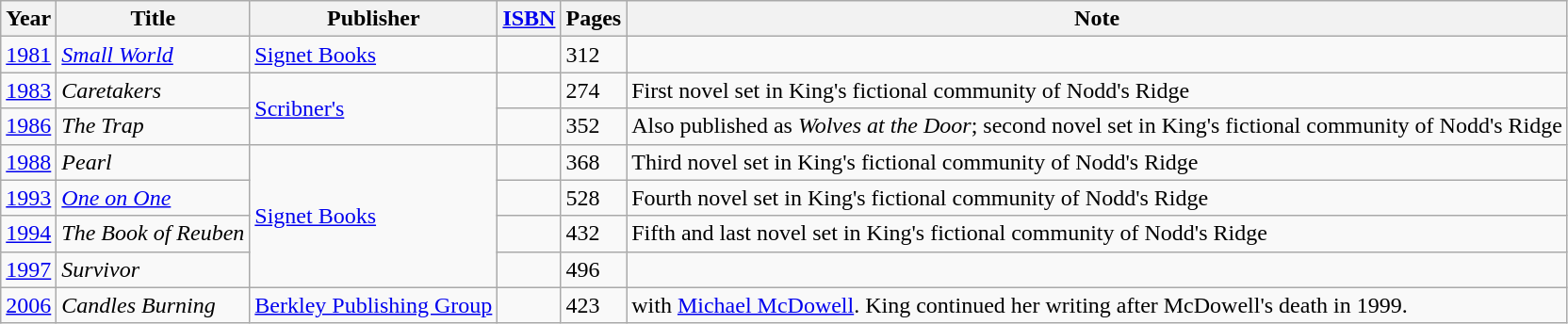<table class="wikitable sortable">
<tr>
<th>Year</th>
<th>Title</th>
<th>Publisher</th>
<th><a href='#'>ISBN</a></th>
<th>Pages</th>
<th>Note</th>
</tr>
<tr>
<td><a href='#'>1981</a></td>
<td><em><a href='#'>Small World</a></em></td>
<td><a href='#'>Signet Books</a></td>
<td></td>
<td>312</td>
<td></td>
</tr>
<tr>
<td><a href='#'>1983</a></td>
<td><em>Caretakers</em></td>
<td rowspan="2"><a href='#'>Scribner's</a></td>
<td></td>
<td>274</td>
<td>First novel set in King's fictional community of Nodd's Ridge</td>
</tr>
<tr>
<td><a href='#'>1986</a></td>
<td><em>The Trap</em></td>
<td></td>
<td>352</td>
<td>Also published as <em>Wolves at the Door</em>; second novel set in King's fictional community of Nodd's Ridge</td>
</tr>
<tr>
<td><a href='#'>1988</a></td>
<td><em>Pearl</em></td>
<td rowspan="4"><a href='#'>Signet Books</a></td>
<td></td>
<td>368</td>
<td>Third novel set in King's fictional community of Nodd's Ridge</td>
</tr>
<tr>
<td><a href='#'>1993</a></td>
<td><em><a href='#'>One on One</a></em></td>
<td></td>
<td>528</td>
<td>Fourth novel set in King's fictional community of Nodd's Ridge</td>
</tr>
<tr>
<td><a href='#'>1994</a></td>
<td><em>The Book of Reuben</em></td>
<td></td>
<td>432</td>
<td>Fifth and last novel set in King's fictional community of Nodd's Ridge</td>
</tr>
<tr>
<td><a href='#'>1997</a></td>
<td><em>Survivor</em></td>
<td></td>
<td>496</td>
<td></td>
</tr>
<tr>
<td><a href='#'>2006</a></td>
<td><em>Candles Burning</em></td>
<td><a href='#'>Berkley Publishing Group</a></td>
<td></td>
<td>423</td>
<td>with <a href='#'>Michael McDowell</a>. King continued her writing after McDowell's death in 1999.</td>
</tr>
</table>
